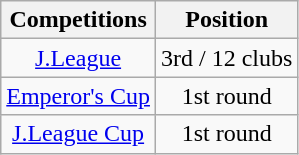<table class="wikitable" style="text-align:center;">
<tr>
<th>Competitions</th>
<th>Position</th>
</tr>
<tr>
<td><a href='#'>J.League</a></td>
<td>3rd / 12 clubs</td>
</tr>
<tr>
<td><a href='#'>Emperor's Cup</a></td>
<td>1st round</td>
</tr>
<tr>
<td><a href='#'>J.League Cup</a></td>
<td>1st round</td>
</tr>
</table>
